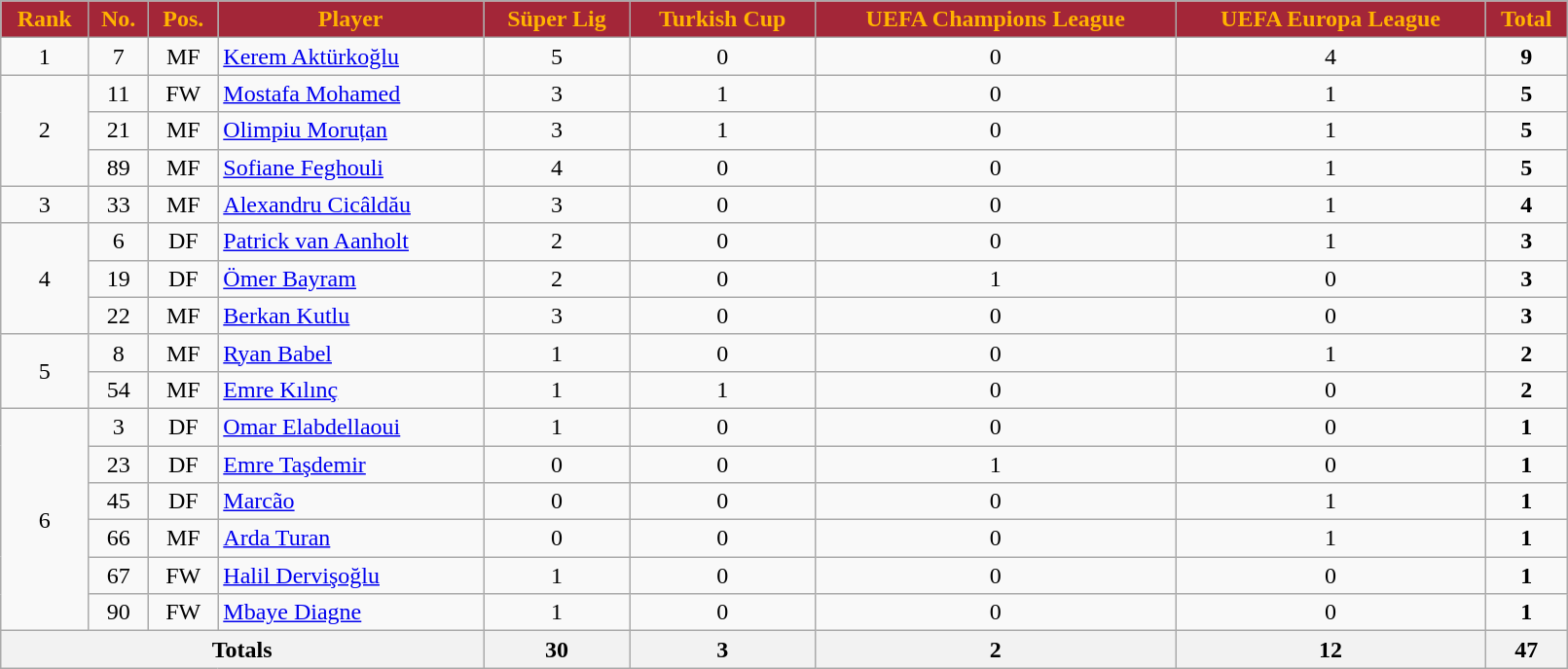<table class="wikitable sortable" style="text-align:center;width:85%;">
<tr>
<th style=background-color:#A32638;color:#FFB300>Rank</th>
<th style=background-color:#A32638;color:#FFB300>No.</th>
<th style=background-color:#A32638;color:#FFB300>Pos.</th>
<th style=background-color:#A32638;color:#FFB300>Player</th>
<th style=background-color:#A32638;color:#FFB300>Süper Lig</th>
<th style=background-color:#A32638;color:#FFB300>Turkish Cup</th>
<th style=background-color:#A32638;color:#FFB300>UEFA Champions League</th>
<th style=background-color:#A32638;color:#FFB300>UEFA Europa League</th>
<th style=background-color:#A32638;color:#FFB300>Total</th>
</tr>
<tr>
<td rowspan="1">1</td>
<td>7</td>
<td>MF</td>
<td align=left> <a href='#'>Kerem Aktürkoğlu</a></td>
<td>5</td>
<td>0</td>
<td>0</td>
<td>4</td>
<td><strong>9</strong></td>
</tr>
<tr>
<td rowspan="3">2</td>
<td>11</td>
<td>FW</td>
<td align=left> <a href='#'>Mostafa Mohamed</a></td>
<td>3</td>
<td>1</td>
<td>0</td>
<td>1</td>
<td><strong>5</strong></td>
</tr>
<tr>
<td>21</td>
<td>MF</td>
<td align=left> <a href='#'>Olimpiu Moruțan</a></td>
<td>3</td>
<td>1</td>
<td>0</td>
<td>1</td>
<td><strong>5</strong></td>
</tr>
<tr>
<td>89</td>
<td>MF</td>
<td align=left> <a href='#'>Sofiane Feghouli</a></td>
<td>4</td>
<td>0</td>
<td>0</td>
<td>1</td>
<td><strong>5</strong></td>
</tr>
<tr>
<td rowspan="1">3</td>
<td>33</td>
<td>MF</td>
<td align=left> <a href='#'>Alexandru Cicâldău</a></td>
<td>3</td>
<td>0</td>
<td>0</td>
<td>1</td>
<td><strong>4</strong></td>
</tr>
<tr>
<td rowspan="3">4</td>
<td>6</td>
<td>DF</td>
<td align=left> <a href='#'>Patrick van Aanholt</a></td>
<td>2</td>
<td>0</td>
<td>0</td>
<td>1</td>
<td><strong>3</strong></td>
</tr>
<tr>
<td>19</td>
<td>DF</td>
<td align=left> <a href='#'>Ömer Bayram</a></td>
<td>2</td>
<td>0</td>
<td>1</td>
<td>0</td>
<td><strong>3</strong></td>
</tr>
<tr>
<td>22</td>
<td>MF</td>
<td align=left> <a href='#'>Berkan Kutlu</a></td>
<td>3</td>
<td>0</td>
<td>0</td>
<td>0</td>
<td><strong>3</strong></td>
</tr>
<tr>
<td rowspan="2">5</td>
<td>8</td>
<td>MF</td>
<td align=left> <a href='#'>Ryan Babel</a></td>
<td>1</td>
<td>0</td>
<td>0</td>
<td>1</td>
<td><strong>2</strong></td>
</tr>
<tr>
<td>54</td>
<td>MF</td>
<td align=left> <a href='#'>Emre Kılınç</a></td>
<td>1</td>
<td>1</td>
<td>0</td>
<td>0</td>
<td><strong>2</strong></td>
</tr>
<tr>
<td rowspan="6">6</td>
<td>3</td>
<td>DF</td>
<td align=left> <a href='#'>Omar Elabdellaoui</a></td>
<td>1</td>
<td>0</td>
<td>0</td>
<td>0</td>
<td><strong>1</strong></td>
</tr>
<tr>
<td>23</td>
<td>DF</td>
<td align=left> <a href='#'>Emre Taşdemir</a></td>
<td>0</td>
<td>0</td>
<td>1</td>
<td>0</td>
<td><strong>1</strong></td>
</tr>
<tr>
<td>45</td>
<td>DF</td>
<td align=left> <a href='#'>Marcão</a></td>
<td>0</td>
<td>0</td>
<td>0</td>
<td>1</td>
<td><strong>1</strong></td>
</tr>
<tr>
<td>66</td>
<td>MF</td>
<td align=left> <a href='#'>Arda Turan</a></td>
<td>0</td>
<td>0</td>
<td>0</td>
<td>1</td>
<td><strong>1</strong></td>
</tr>
<tr>
<td>67</td>
<td>FW</td>
<td align=left> <a href='#'>Halil Dervişoğlu</a></td>
<td>1</td>
<td>0</td>
<td>0</td>
<td>0</td>
<td><strong>1</strong></td>
</tr>
<tr>
<td>90</td>
<td>FW</td>
<td align=left> <a href='#'>Mbaye Diagne</a></td>
<td>1</td>
<td>0</td>
<td>0</td>
<td>0</td>
<td><strong>1</strong></td>
</tr>
<tr>
<th colspan="4">Totals</th>
<th>30</th>
<th>3</th>
<th>2</th>
<th>12</th>
<th>47</th>
</tr>
</table>
